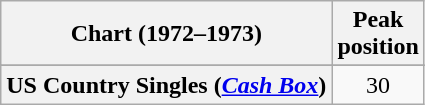<table class="wikitable sortable plainrowheaders" style="text-align:center">
<tr>
<th scope="col">Chart (1972–1973)</th>
<th scope="col">Peak<br>position</th>
</tr>
<tr>
</tr>
<tr>
</tr>
<tr>
</tr>
<tr>
</tr>
<tr>
</tr>
<tr>
<th scope="row">US Country Singles (<em><a href='#'>Cash Box</a></em>)</th>
<td>30</td>
</tr>
</table>
